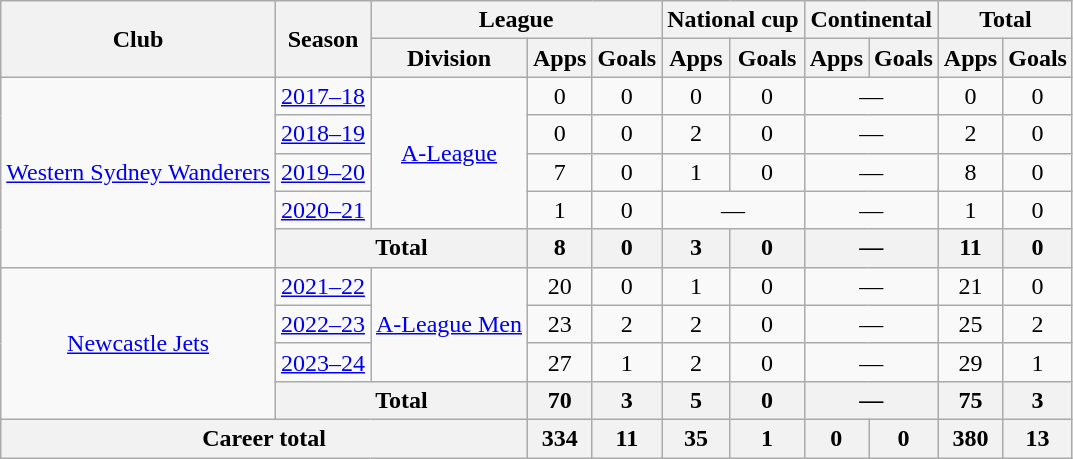<table class="wikitable" style="text-align:center">
<tr>
<th rowspan="2">Club</th>
<th rowspan="2">Season</th>
<th colspan="3">League</th>
<th colspan="2">National cup</th>
<th colspan="2">Continental</th>
<th colspan="2">Total</th>
</tr>
<tr>
<th>Division</th>
<th>Apps</th>
<th>Goals</th>
<th>Apps</th>
<th>Goals</th>
<th>Apps</th>
<th>Goals</th>
<th>Apps</th>
<th>Goals</th>
</tr>
<tr>
<td rowspan="5"><a href='#'>Western Sydney Wanderers</a></td>
<td><a href='#'>2017–18</a></td>
<td rowspan="4"><a href='#'>A-League</a></td>
<td>0</td>
<td>0</td>
<td>0</td>
<td>0</td>
<td colspan="2">—</td>
<td>0</td>
<td>0</td>
</tr>
<tr>
<td><a href='#'>2018–19</a></td>
<td>0</td>
<td>0</td>
<td>2</td>
<td>0</td>
<td colspan="2">—</td>
<td>2</td>
<td>0</td>
</tr>
<tr>
<td><a href='#'>2019–20</a></td>
<td>7</td>
<td>0</td>
<td>1</td>
<td>0</td>
<td colspan="2">—</td>
<td>8</td>
<td>0</td>
</tr>
<tr>
<td><a href='#'>2020–21</a></td>
<td>1</td>
<td>0</td>
<td colspan="2">—</td>
<td colspan="2">—</td>
<td>1</td>
<td>0</td>
</tr>
<tr>
<th colspan="2">Total</th>
<th>8</th>
<th>0</th>
<th>3</th>
<th>0</th>
<th colspan="2">—</th>
<th>11</th>
<th>0</th>
</tr>
<tr>
<td rowspan="4"><a href='#'>Newcastle Jets</a></td>
<td><a href='#'>2021–22</a></td>
<td rowspan="3"><a href='#'>A-League Men</a></td>
<td>20</td>
<td>0</td>
<td>1</td>
<td>0</td>
<td colspan="2">—</td>
<td>21</td>
<td>0</td>
</tr>
<tr>
<td><a href='#'>2022–23</a></td>
<td>23</td>
<td>2</td>
<td>2</td>
<td>0</td>
<td colspan="2">—</td>
<td>25</td>
<td>2</td>
</tr>
<tr>
<td><a href='#'>2023–24</a></td>
<td>27</td>
<td>1</td>
<td>2</td>
<td>0</td>
<td colspan="2">—</td>
<td>29</td>
<td>1</td>
</tr>
<tr>
<th colspan="2">Total</th>
<th>70</th>
<th>3</th>
<th>5</th>
<th>0</th>
<th colspan="2">—</th>
<th>75</th>
<th>3</th>
</tr>
<tr>
<th colspan="3">Career total</th>
<th>334</th>
<th>11</th>
<th>35</th>
<th>1</th>
<th>0</th>
<th>0</th>
<th>380</th>
<th>13</th>
</tr>
</table>
